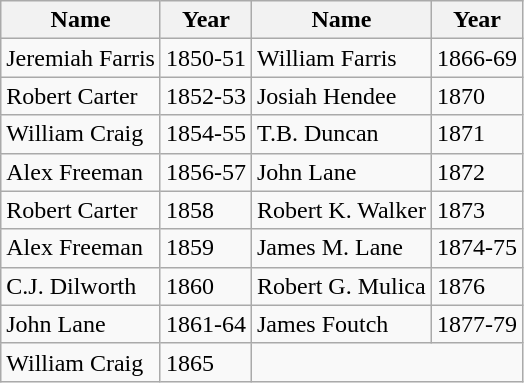<table class="wikitable">
<tr>
<th>Name</th>
<th>Year</th>
<th>Name</th>
<th>Year</th>
</tr>
<tr>
<td>Jeremiah Farris</td>
<td>1850-51</td>
<td>William Farris</td>
<td>1866-69</td>
</tr>
<tr>
<td>Robert Carter</td>
<td>1852-53</td>
<td>Josiah Hendee</td>
<td>1870</td>
</tr>
<tr>
<td>William Craig</td>
<td>1854-55</td>
<td>T.B. Duncan</td>
<td>1871</td>
</tr>
<tr>
<td>Alex Freeman</td>
<td>1856-57</td>
<td>John Lane</td>
<td>1872</td>
</tr>
<tr>
<td>Robert Carter</td>
<td>1858</td>
<td>Robert K. Walker</td>
<td>1873</td>
</tr>
<tr>
<td>Alex Freeman</td>
<td>1859</td>
<td>James M. Lane</td>
<td>1874-75</td>
</tr>
<tr>
<td>C.J. Dilworth</td>
<td>1860</td>
<td>Robert G. Mulica</td>
<td>1876</td>
</tr>
<tr>
<td>John Lane</td>
<td>1861-64</td>
<td>James Foutch</td>
<td>1877-79</td>
</tr>
<tr>
<td>William Craig</td>
<td>1865</td>
</tr>
</table>
